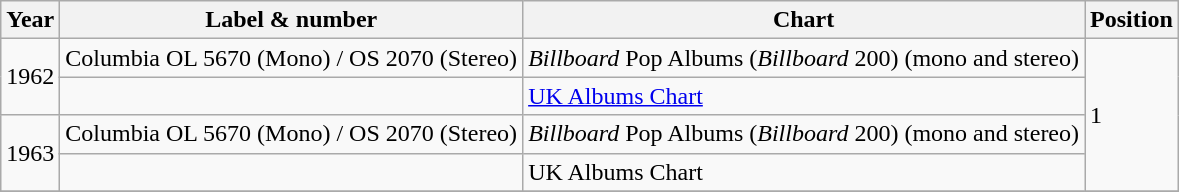<table class="wikitable">
<tr>
<th>Year</th>
<th>Label & number</th>
<th>Chart</th>
<th>Position</th>
</tr>
<tr>
<td rowspan=2>1962</td>
<td>Columbia OL 5670 (Mono) / OS 2070 (Stereo)</td>
<td><em>Billboard</em> Pop Albums (<em>Billboard</em> 200) (mono and stereo)</td>
<td rowspan=4>1</td>
</tr>
<tr>
<td></td>
<td><a href='#'>UK Albums Chart</a></td>
</tr>
<tr>
<td rowspan=2>1963</td>
<td>Columbia OL 5670 (Mono) / OS 2070 (Stereo)</td>
<td><em>Billboard</em> Pop Albums (<em>Billboard</em> 200) (mono and stereo)</td>
</tr>
<tr>
<td></td>
<td>UK Albums Chart</td>
</tr>
<tr>
</tr>
</table>
